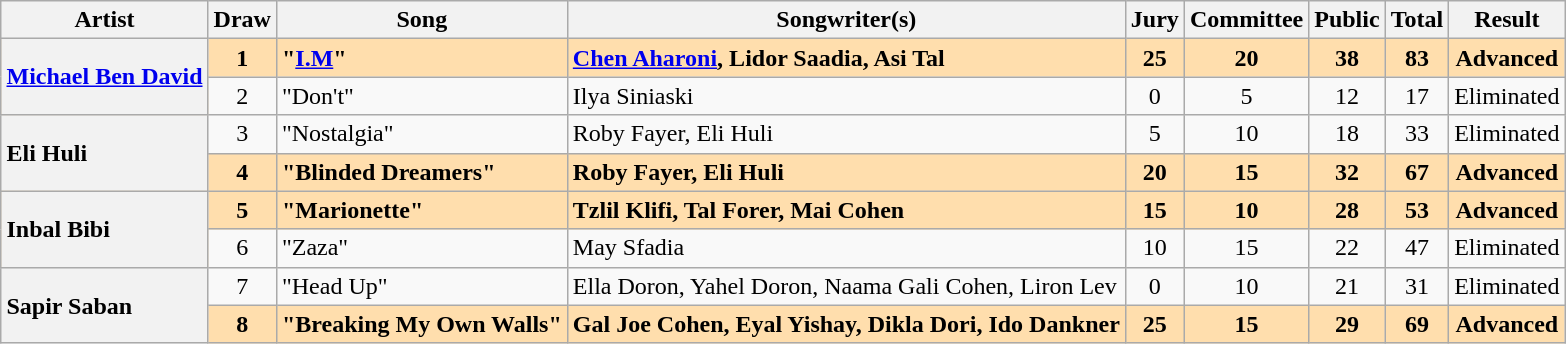<table class="sortable wikitable plainrowheaders" style="margin: 1em auto 1em auto; text-align:center;">
<tr>
<th scope="col">Artist</th>
<th scope="col">Draw</th>
<th scope="col">Song</th>
<th scope="col">Songwriter(s)</th>
<th scope="col">Jury</th>
<th scope="col">Committee</th>
<th scope="col">Public</th>
<th scope="col">Total</th>
<th scope="col">Result</th>
</tr>
<tr style="background:navajowhite;">
<th scope="row" style="text-align:left" rowspan="2"><a href='#'>Michael Ben David</a></th>
<td><strong>1</strong></td>
<td align=left><strong>"<a href='#'>I.M</a>"</strong></td>
<td align=left><strong><a href='#'>Chen Aharoni</a>, Lidor Saadia, Asi Tal</strong></td>
<td><strong>25</strong></td>
<td><strong>20</strong></td>
<td><strong>38</strong></td>
<td><strong>83</strong></td>
<td><strong>Advanced</strong></td>
</tr>
<tr>
<td>2</td>
<td align=left>"Don't"</td>
<td align=left>Ilya Siniaski</td>
<td>0</td>
<td>5</td>
<td>12</td>
<td>17</td>
<td>Eliminated</td>
</tr>
<tr>
<th scope="row" style="text-align:left" rowspan="2">Eli Huli</th>
<td>3</td>
<td align=left>"Nostalgia"</td>
<td align=left>Roby Fayer, Eli Huli</td>
<td>5</td>
<td>10</td>
<td>18</td>
<td>33</td>
<td>Eliminated</td>
</tr>
<tr style="background:navajowhite;">
<td><strong>4</strong></td>
<td align=left><strong>"Blinded Dreamers"</strong></td>
<td align=left><strong>Roby Fayer, Eli Huli</strong></td>
<td><strong>20</strong></td>
<td><strong>15</strong></td>
<td><strong>32</strong></td>
<td><strong>67</strong></td>
<td><strong>Advanced</strong></td>
</tr>
<tr style="background:navajowhite;">
<th scope="row" style="text-align:left" rowspan="2">Inbal Bibi</th>
<td><strong>5</strong></td>
<td align=left><strong>"Marionette"</strong></td>
<td align=left><strong>Tzlil Klifi, Tal Forer, Mai Cohen</strong></td>
<td><strong>15</strong></td>
<td><strong>10</strong></td>
<td><strong>28</strong></td>
<td><strong>53</strong></td>
<td><strong>Advanced</strong></td>
</tr>
<tr>
<td>6</td>
<td align=left>"Zaza"</td>
<td align=left>May Sfadia</td>
<td>10</td>
<td>15</td>
<td>22</td>
<td>47</td>
<td>Eliminated</td>
</tr>
<tr>
<th scope="row" style="text-align:left" rowspan="2">Sapir Saban</th>
<td>7</td>
<td align=left>"Head Up"</td>
<td align=left>Ella Doron, Yahel Doron, Naama Gali Cohen, Liron Lev</td>
<td>0</td>
<td>10</td>
<td>21</td>
<td>31</td>
<td>Eliminated</td>
</tr>
<tr style="background:navajowhite;">
<td><strong>8</strong></td>
<td align=left><strong>"Breaking My Own Walls"</strong></td>
<td align=left><strong>Gal Joe Cohen, Eyal Yishay, Dikla Dori, Ido Dankner</strong></td>
<td><strong>25</strong></td>
<td><strong>15</strong></td>
<td><strong>29</strong></td>
<td><strong>69</strong></td>
<td><strong>Advanced</strong></td>
</tr>
</table>
